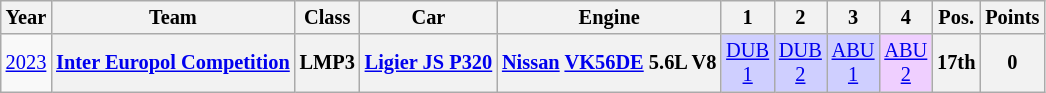<table class="wikitable" style="text-align:center; font-size:85%">
<tr>
<th>Year</th>
<th>Team</th>
<th>Class</th>
<th>Car</th>
<th>Engine</th>
<th>1</th>
<th>2</th>
<th>3</th>
<th>4</th>
<th>Pos.</th>
<th>Points</th>
</tr>
<tr>
<td><a href='#'>2023</a></td>
<th nowrap><a href='#'>Inter Europol Competition</a></th>
<th>LMP3</th>
<th nowrap><a href='#'>Ligier JS P320</a></th>
<th nowrap><a href='#'>Nissan</a> <a href='#'>VK56DE</a> 5.6L V8</th>
<td style="background:#CFCFFF;"><a href='#'>DUB<br>1</a><br></td>
<td style="background:#CFCFFF;"><a href='#'>DUB<br>2</a><br></td>
<td style="background:#CFCFFF;"><a href='#'>ABU<br>1</a><br></td>
<td style="background:#EFCFFF;"><a href='#'>ABU<br>2</a><br></td>
<th>17th</th>
<th>0</th>
</tr>
</table>
